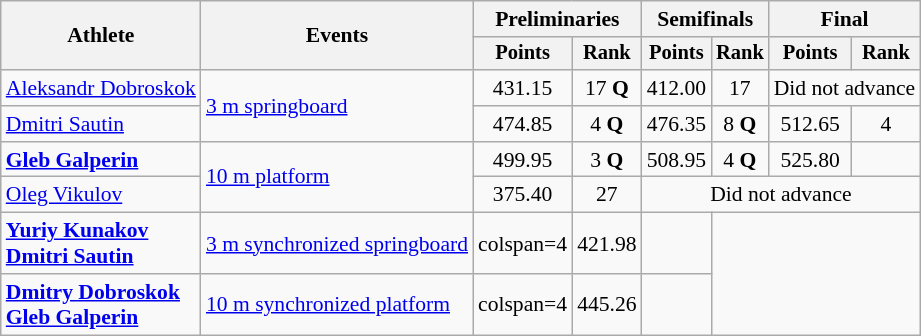<table class=wikitable style="font-size:90%">
<tr>
<th rowspan="2">Athlete</th>
<th rowspan="2">Events</th>
<th colspan="2">Preliminaries</th>
<th colspan="2">Semifinals</th>
<th colspan="2">Final</th>
</tr>
<tr style="font-size:95%">
<th>Points</th>
<th>Rank</th>
<th>Points</th>
<th>Rank</th>
<th>Points</th>
<th>Rank</th>
</tr>
<tr align=center>
<td align=left><a href='#'>Aleksandr Dobroskok</a></td>
<td align=left rowspan=2><a href='#'>3 m springboard</a></td>
<td>431.15</td>
<td>17 <strong>Q</strong></td>
<td>412.00</td>
<td>17</td>
<td colspan=2>Did not advance</td>
</tr>
<tr align=center>
<td align=left><a href='#'>Dmitri Sautin</a></td>
<td>474.85</td>
<td>4 <strong>Q</strong></td>
<td>476.35</td>
<td>8 <strong>Q</strong></td>
<td>512.65</td>
<td>4</td>
</tr>
<tr align=center>
<td align=left><strong><a href='#'>Gleb Galperin</a></strong></td>
<td align=left rowspan=2><a href='#'>10 m platform</a></td>
<td>499.95</td>
<td>3 <strong>Q</strong></td>
<td>508.95</td>
<td>4 <strong>Q</strong></td>
<td>525.80</td>
<td></td>
</tr>
<tr align=center>
<td align=left><a href='#'>Oleg Vikulov</a></td>
<td>375.40</td>
<td>27</td>
<td colspan=4>Did not advance</td>
</tr>
<tr align=center>
<td align=left><strong><a href='#'>Yuriy Kunakov</a><br><a href='#'>Dmitri Sautin</a></strong></td>
<td align=left><a href='#'>3 m synchronized springboard</a></td>
<td>colspan=4 </td>
<td>421.98</td>
<td></td>
</tr>
<tr align=center>
<td align=left><strong><a href='#'>Dmitry Dobroskok</a><br><a href='#'>Gleb Galperin</a></strong></td>
<td align=left><a href='#'>10 m synchronized platform</a></td>
<td>colspan=4 </td>
<td>445.26</td>
<td></td>
</tr>
</table>
